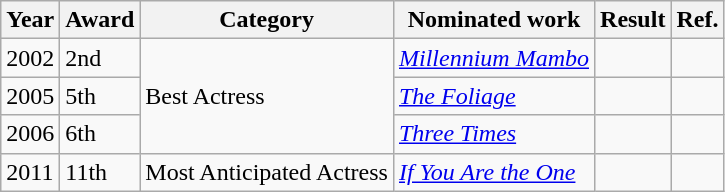<table class="wikitable">
<tr>
<th>Year</th>
<th>Award</th>
<th>Category</th>
<th>Nominated work</th>
<th>Result</th>
<th>Ref.</th>
</tr>
<tr>
<td>2002</td>
<td>2nd</td>
<td rowspan=3>Best Actress</td>
<td><em><a href='#'>Millennium Mambo</a></em></td>
<td></td>
<td></td>
</tr>
<tr>
<td>2005</td>
<td>5th</td>
<td><em><a href='#'>The Foliage</a></em></td>
<td></td>
<td></td>
</tr>
<tr>
<td>2006</td>
<td>6th</td>
<td><em><a href='#'>Three Times</a></em></td>
<td></td>
<td></td>
</tr>
<tr>
<td>2011</td>
<td>11th</td>
<td>Most Anticipated Actress</td>
<td><em><a href='#'>If You Are the One</a></em></td>
<td></td>
<td></td>
</tr>
</table>
